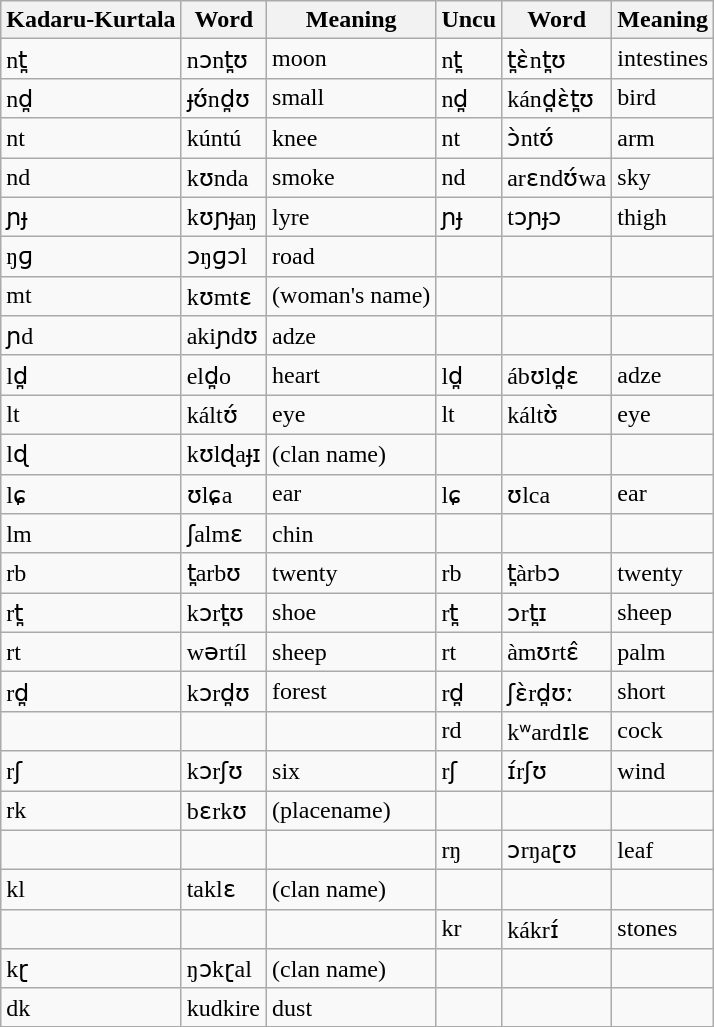<table class="wikitable">
<tr>
<th>Kadaru-Kurtala</th>
<th>Word</th>
<th>Meaning</th>
<th>Uncu</th>
<th>Word</th>
<th>Meaning</th>
</tr>
<tr>
<td>nt̪</td>
<td>nɔnt̪ʊ</td>
<td>moon</td>
<td>nt̪</td>
<td>t̪ɛ̀nt̪ʊ</td>
<td>intestines</td>
</tr>
<tr>
<td>nd̪</td>
<td>ɟʊ́nd̪ʊ</td>
<td>small</td>
<td>nd̪</td>
<td>kánd̪ɛ̀t̪ʊ</td>
<td>bird</td>
</tr>
<tr>
<td>nt</td>
<td>kúntú</td>
<td>knee</td>
<td>nt</td>
<td>ɔ̀ntʊ́</td>
<td>arm</td>
</tr>
<tr>
<td>nd</td>
<td>kʊnda</td>
<td>smoke</td>
<td>nd</td>
<td>arɛndʊ́wa</td>
<td>sky</td>
</tr>
<tr>
<td>ɲɟ</td>
<td>kʊɲɟaŋ</td>
<td>lyre</td>
<td>ɲɟ</td>
<td>tɔɲɟɔ</td>
<td>thigh</td>
</tr>
<tr>
<td>ŋɡ</td>
<td>ɔŋɡɔl</td>
<td>road</td>
<td></td>
<td></td>
<td></td>
</tr>
<tr>
<td>mt</td>
<td>kʊmtɛ</td>
<td>(woman's name)</td>
<td></td>
<td></td>
<td></td>
</tr>
<tr>
<td>ɲd</td>
<td>akiɲdʊ</td>
<td>adze</td>
<td></td>
<td></td>
<td></td>
</tr>
<tr>
<td>ld̪</td>
<td>eld̪o</td>
<td>heart</td>
<td>ld̪</td>
<td>ábʊld̪ɛ</td>
<td>adze</td>
</tr>
<tr>
<td>lt</td>
<td>káltʊ́</td>
<td>eye</td>
<td>lt</td>
<td>káltʊ̀</td>
<td>eye</td>
</tr>
<tr>
<td>lɖ</td>
<td>kʊlɖaɟɪ</td>
<td>(clan name)</td>
<td></td>
<td></td>
<td></td>
</tr>
<tr>
<td>lɕ</td>
<td>ʊlɕa</td>
<td>ear</td>
<td>lɕ</td>
<td>ʊlca</td>
<td>ear</td>
</tr>
<tr>
<td>lm</td>
<td>ʃalmɛ</td>
<td>chin</td>
<td></td>
<td></td>
<td></td>
</tr>
<tr>
<td>rb</td>
<td>t̪arbʊ</td>
<td>twenty</td>
<td>rb</td>
<td>t̪àrbɔ</td>
<td>twenty</td>
</tr>
<tr>
<td>rt̪</td>
<td>kɔrt̪ʊ</td>
<td>shoe</td>
<td>rt̪</td>
<td>ɔrt̪ɪ</td>
<td>sheep</td>
</tr>
<tr>
<td>rt</td>
<td>wərtíl</td>
<td>sheep</td>
<td>rt</td>
<td>àmʊrtɛ̂</td>
<td>palm</td>
</tr>
<tr>
<td>rd̪</td>
<td>kɔrd̪ʊ</td>
<td>forest</td>
<td>rd̪</td>
<td>ʃɛ̀rd̪ʊː</td>
<td>short</td>
</tr>
<tr>
<td></td>
<td></td>
<td></td>
<td>rd</td>
<td>kʷardɪlɛ</td>
<td>cock</td>
</tr>
<tr>
<td>rʃ</td>
<td>kɔrʃʊ</td>
<td>six</td>
<td>rʃ</td>
<td>ɪ́rʃʊ</td>
<td>wind</td>
</tr>
<tr>
<td>rk</td>
<td>bɛrkʊ</td>
<td>(placename)</td>
<td></td>
<td></td>
<td></td>
</tr>
<tr>
<td></td>
<td></td>
<td></td>
<td>rŋ</td>
<td>ɔrŋaɽʊ</td>
<td>leaf</td>
</tr>
<tr>
<td>kl</td>
<td>taklɛ</td>
<td>(clan name)</td>
<td></td>
<td></td>
<td></td>
</tr>
<tr>
<td></td>
<td></td>
<td></td>
<td>kr</td>
<td>kákrɪ́</td>
<td>stones</td>
</tr>
<tr>
<td>kɽ</td>
<td>ŋɔkɽal</td>
<td>(clan name)</td>
<td></td>
<td></td>
<td></td>
</tr>
<tr>
<td>dk</td>
<td>kudkire</td>
<td>dust</td>
<td></td>
<td></td>
<td></td>
</tr>
</table>
